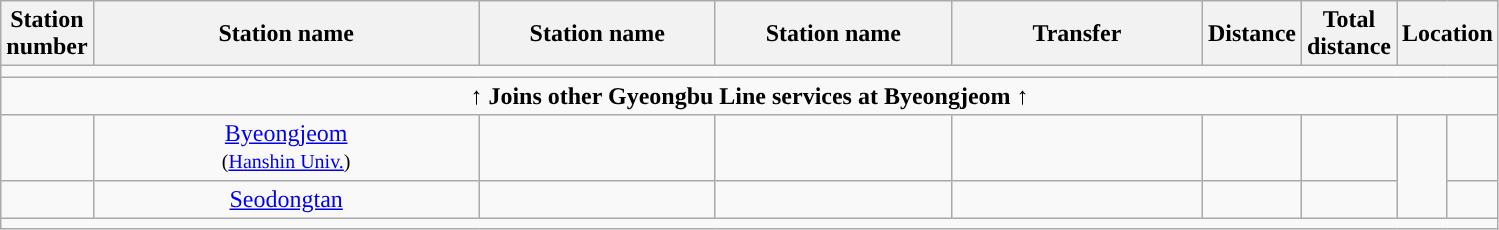<table class="wikitable" style="text-align:center;">
<tr>
<th>Station<br>number</th>
<th width="250">Station name<br></th>
<th width="150">Station name<br></th>
<th width="150">Station name<br></th>
<th width="160">Transfer</th>
<th>Distance<br></th>
<th>Total<br>distance</th>
<th colspan = "2">Location</th>
</tr>
<tr style="background:#">
<td colspan = "9"></td>
</tr>
<tr>
<td colspan = "9"><strong>↑ Joins other Gyeongbu Line services at Byeongjeom ↑</strong></td>
</tr>
<tr>
<td></td>
<td><a href='#'>Byeongjeom</a> <br><small>(<a href='#'>Hanshin Univ.</a>)</small></td>
<td></td>
<td></td>
<td> <small></small></td>
<td></td>
<td></td>
<td rowspan = "2"></td>
<td></td>
</tr>
<tr>
<td></td>
<td><a href='#'>Seodongtan</a></td>
<td></td>
<td></td>
<td></td>
<td></td>
<td></td>
<td></td>
</tr>
<tr style="background:#">
<td colspan = "9"></td>
</tr>
</table>
